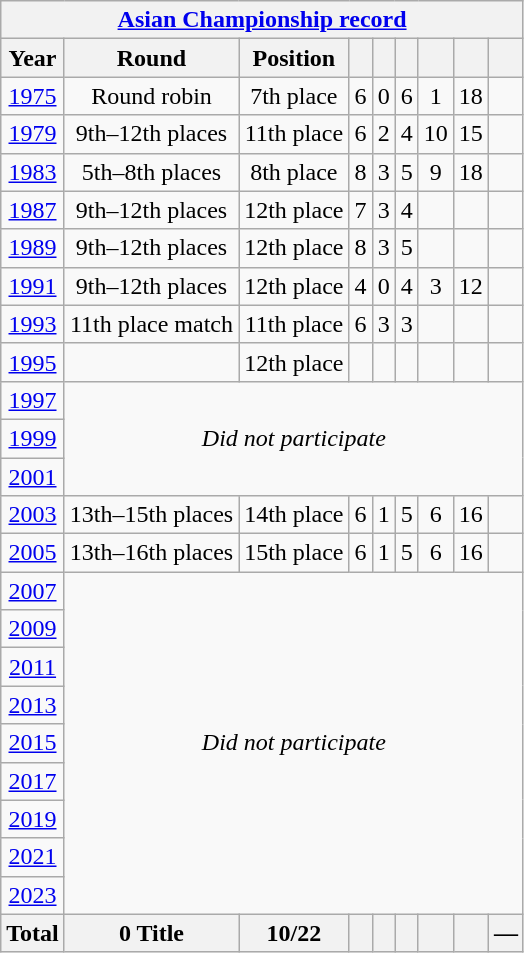<table class="wikitable" style="text-align: center;">
<tr>
<th colspan=9><a href='#'>Asian Championship record</a></th>
</tr>
<tr>
<th>Year</th>
<th>Round</th>
<th>Position</th>
<th></th>
<th></th>
<th></th>
<th></th>
<th></th>
<th></th>
</tr>
<tr>
<td> <a href='#'>1975</a></td>
<td>Round robin</td>
<td>7th place</td>
<td>6</td>
<td>0</td>
<td>6</td>
<td>1</td>
<td>18</td>
<td></td>
</tr>
<tr>
<td> <a href='#'>1979</a></td>
<td>9th–12th places</td>
<td>11th place</td>
<td>6</td>
<td>2</td>
<td>4</td>
<td>10</td>
<td>15</td>
<td></td>
</tr>
<tr>
<td> <a href='#'>1983</a></td>
<td>5th–8th places</td>
<td>8th place</td>
<td>8</td>
<td>3</td>
<td>5</td>
<td>9</td>
<td>18</td>
<td></td>
</tr>
<tr>
<td> <a href='#'>1987</a></td>
<td>9th–12th places</td>
<td>12th place</td>
<td>7</td>
<td>3</td>
<td>4</td>
<td></td>
<td></td>
<td></td>
</tr>
<tr>
<td> <a href='#'>1989</a></td>
<td>9th–12th places</td>
<td>12th place</td>
<td>8</td>
<td>3</td>
<td>5</td>
<td></td>
<td></td>
<td></td>
</tr>
<tr>
<td> <a href='#'>1991</a></td>
<td>9th–12th places</td>
<td>12th place</td>
<td>4</td>
<td>0</td>
<td>4</td>
<td>3</td>
<td>12</td>
<td></td>
</tr>
<tr>
<td> <a href='#'>1993</a></td>
<td>11th place match</td>
<td>11th place</td>
<td>6</td>
<td>3</td>
<td>3</td>
<td></td>
<td></td>
<td></td>
</tr>
<tr>
<td> <a href='#'>1995</a></td>
<td></td>
<td>12th place</td>
<td></td>
<td></td>
<td></td>
<td></td>
<td></td>
<td></td>
</tr>
<tr>
<td> <a href='#'>1997</a></td>
<td colspan=8 rowspan=3><em>Did not participate</em></td>
</tr>
<tr>
<td> <a href='#'>1999</a></td>
</tr>
<tr>
<td> <a href='#'>2001</a></td>
</tr>
<tr>
<td> <a href='#'>2003</a></td>
<td>13th–15th places</td>
<td>14th place</td>
<td>6</td>
<td>1</td>
<td>5</td>
<td>6</td>
<td>16</td>
<td></td>
</tr>
<tr>
<td> <a href='#'>2005</a></td>
<td>13th–16th places</td>
<td>15th place</td>
<td>6</td>
<td>1</td>
<td>5</td>
<td>6</td>
<td>16</td>
<td></td>
</tr>
<tr>
<td> <a href='#'>2007</a></td>
<td colspan=8 rowspan=9><em>Did not participate</em></td>
</tr>
<tr>
<td> <a href='#'>2009</a></td>
</tr>
<tr>
<td> <a href='#'>2011</a></td>
</tr>
<tr>
<td> <a href='#'>2013</a></td>
</tr>
<tr>
<td> <a href='#'>2015</a></td>
</tr>
<tr>
<td> <a href='#'>2017</a></td>
</tr>
<tr>
<td> <a href='#'>2019</a></td>
</tr>
<tr>
<td> <a href='#'>2021</a></td>
</tr>
<tr>
<td> <a href='#'>2023</a></td>
</tr>
<tr>
<th>Total</th>
<th>0 Title</th>
<th>10/22</th>
<th></th>
<th></th>
<th></th>
<th></th>
<th></th>
<th>—</th>
</tr>
</table>
